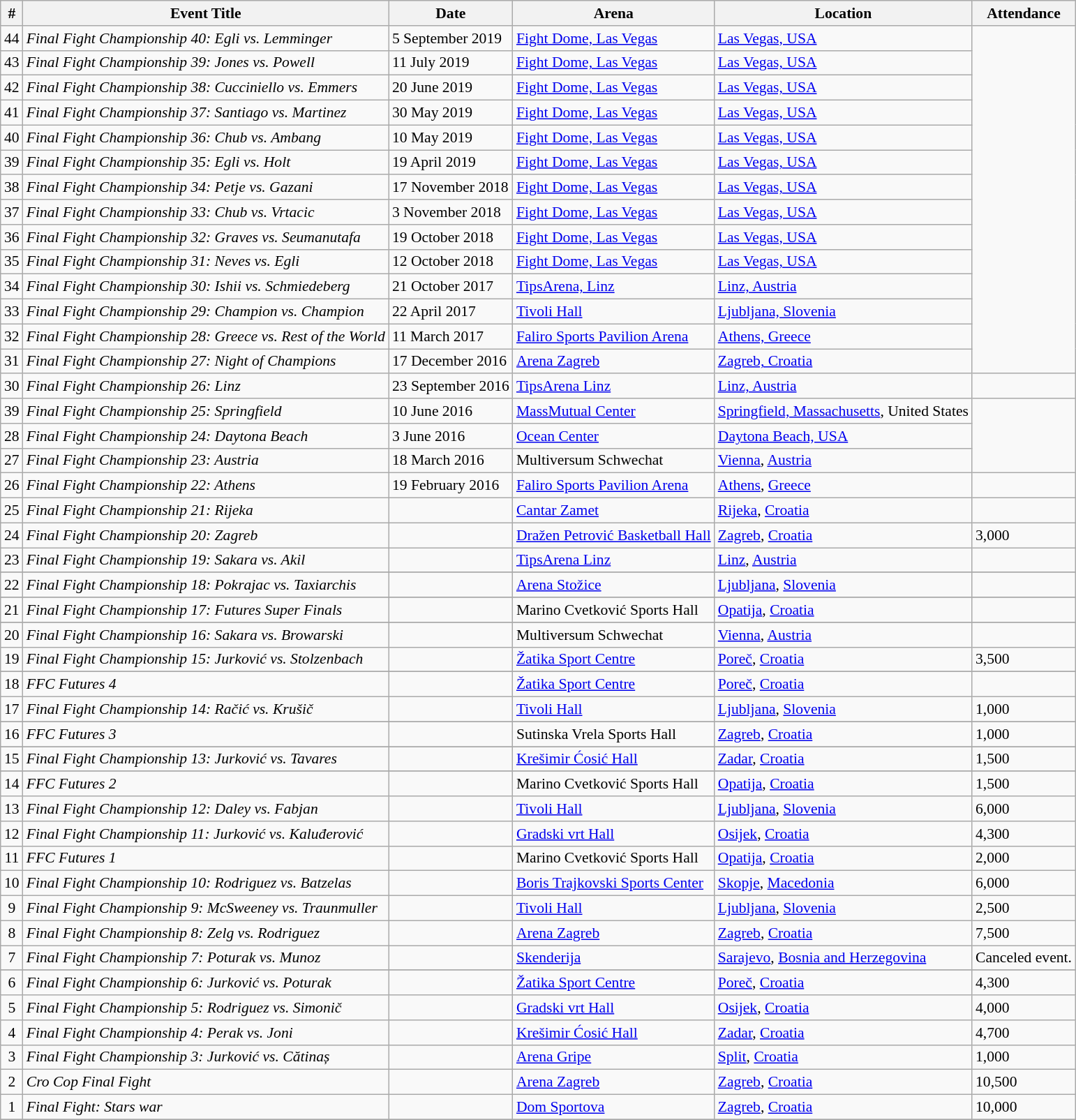<table class="sortable wikitable succession-box" style="margin:1.0em auto; font-size:90%;">
<tr>
<th scope="col">#</th>
<th scope="col">Event Title</th>
<th scope="col">Date</th>
<th scope="col">Arena</th>
<th scope="col">Location</th>
<th scope="col">Attendance</th>
</tr>
<tr>
<td align=center>44</td>
<td><em>Final Fight Championship 40: Egli vs. Lemminger</em></td>
<td>5 September 2019</td>
<td><a href='#'>Fight Dome, Las Vegas</a></td>
<td><a href='#'>Las Vegas, USA</a></td>
</tr>
<tr>
<td align=center>43</td>
<td><em>Final Fight Championship 39: Jones vs. Powell</em></td>
<td>11 July 2019</td>
<td><a href='#'>Fight Dome, Las Vegas</a></td>
<td><a href='#'>Las Vegas, USA</a></td>
</tr>
<tr>
<td align=center>42</td>
<td><em>Final Fight Championship 38: Cucciniello vs. Emmers</em></td>
<td>20 June 2019</td>
<td><a href='#'>Fight Dome, Las Vegas</a></td>
<td><a href='#'>Las Vegas, USA</a></td>
</tr>
<tr>
<td align=center>41</td>
<td><em>Final Fight Championship 37: Santiago vs. Martinez</em></td>
<td>30 May 2019</td>
<td><a href='#'>Fight Dome, Las Vegas</a></td>
<td><a href='#'>Las Vegas, USA</a></td>
</tr>
<tr>
<td align=center>40</td>
<td><em>Final Fight Championship 36: Chub vs. Ambang</em></td>
<td>10 May 2019</td>
<td><a href='#'>Fight Dome, Las Vegas</a></td>
<td><a href='#'>Las Vegas, USA</a></td>
</tr>
<tr>
<td align=center>39</td>
<td><em>Final Fight Championship 35: Egli vs. Holt</em></td>
<td>19 April 2019</td>
<td><a href='#'>Fight Dome, Las Vegas</a></td>
<td><a href='#'>Las Vegas, USA</a></td>
</tr>
<tr>
<td align=center>38</td>
<td><em>Final Fight Championship 34: Petje vs. Gazani</em></td>
<td>17 November 2018</td>
<td><a href='#'>Fight Dome, Las Vegas</a></td>
<td><a href='#'>Las Vegas, USA</a></td>
</tr>
<tr>
<td align=center>37</td>
<td><em>Final Fight Championship 33: Chub vs. Vrtacic</em></td>
<td>3 November 2018</td>
<td><a href='#'>Fight Dome, Las Vegas</a></td>
<td><a href='#'>Las Vegas, USA</a></td>
</tr>
<tr>
<td align=center>36</td>
<td><em>Final Fight Championship 32: Graves vs. Seumanutafa</em></td>
<td>19 October 2018</td>
<td><a href='#'>Fight Dome, Las Vegas</a></td>
<td><a href='#'>Las Vegas, USA</a></td>
</tr>
<tr>
<td align=center>35</td>
<td><em>Final Fight Championship 31: Neves vs. Egli</em></td>
<td>12 October 2018</td>
<td><a href='#'>Fight Dome, Las Vegas</a></td>
<td><a href='#'>Las Vegas, USA</a></td>
</tr>
<tr>
<td align=center>34</td>
<td><em>Final Fight Championship 30: Ishii vs. Schmiedeberg</em></td>
<td>21 October 2017</td>
<td><a href='#'>TipsArena, Linz</a></td>
<td><a href='#'>Linz, Austria</a></td>
</tr>
<tr>
<td align=center>33</td>
<td><em>Final Fight Championship 29: Champion vs. Champion</em></td>
<td>22 April 2017</td>
<td><a href='#'>Tivoli Hall</a></td>
<td><a href='#'>Ljubljana, Slovenia</a></td>
</tr>
<tr>
<td align=center>32</td>
<td><em>Final Fight Championship 28: Greece vs. Rest of the World</em></td>
<td>11 March 2017</td>
<td><a href='#'>Faliro Sports Pavilion Arena</a></td>
<td><a href='#'>Athens, Greece</a></td>
</tr>
<tr>
<td align=center>31</td>
<td><em>Final Fight Championship 27: Night of Champions</em></td>
<td>17 December 2016</td>
<td><a href='#'>Arena Zagreb</a></td>
<td><a href='#'>Zagreb, Croatia</a></td>
</tr>
<tr>
<td align=center>30</td>
<td><em>Final Fight Championship 26: Linz</em></td>
<td>23 September 2016</td>
<td><a href='#'>TipsArena Linz</a></td>
<td><a href='#'>Linz, Austria</a></td>
<td></td>
</tr>
<tr>
<td align=center>39</td>
<td><em>Final Fight Championship 25: Springfield</em></td>
<td>10 June 2016</td>
<td><a href='#'>MassMutual Center</a></td>
<td><a href='#'>Springfield, Massachusetts</a>, United States</td>
</tr>
<tr>
<td align=center>28</td>
<td><em>Final Fight Championship 24: Daytona Beach</em></td>
<td>3 June 2016</td>
<td><a href='#'>Ocean Center</a></td>
<td><a href='#'>Daytona Beach, USA</a></td>
</tr>
<tr>
<td align=center>27</td>
<td><em>Final Fight Championship 23: Austria</em></td>
<td>18 March 2016</td>
<td>Multiversum Schwechat</td>
<td><a href='#'>Vienna</a>, <a href='#'>Austria</a></td>
</tr>
<tr>
<td align=center>26</td>
<td><em>Final Fight Championship 22: Athens</em></td>
<td>19 February 2016</td>
<td><a href='#'>Faliro Sports Pavilion Arena</a></td>
<td><a href='#'>Athens</a>, <a href='#'>Greece</a></td>
<td></td>
</tr>
<tr>
<td align=center>25</td>
<td><em>Final Fight Championship 21: Rijeka</em></td>
<td></td>
<td><a href='#'>Cantar Zamet</a></td>
<td><a href='#'>Rijeka</a>, <a href='#'>Croatia</a></td>
<td></td>
</tr>
<tr>
<td align=center>24</td>
<td><em>Final Fight Championship 20: Zagreb</em></td>
<td></td>
<td><a href='#'>Dražen Petrović Basketball Hall</a></td>
<td><a href='#'>Zagreb</a>, <a href='#'>Croatia</a></td>
<td>3,000</td>
</tr>
<tr>
<td align=center>23</td>
<td><em>Final Fight Championship 19: Sakara vs. Akil</em></td>
<td></td>
<td><a href='#'>TipsArena Linz</a></td>
<td><a href='#'>Linz</a>, <a href='#'>Austria</a></td>
<td></td>
</tr>
<tr>
</tr>
<tr>
<td align=center>22</td>
<td><em>Final Fight Championship 18: Pokrajac vs. Taxiarchis</em></td>
<td></td>
<td><a href='#'>Arena Stožice</a></td>
<td><a href='#'>Ljubljana</a>, <a href='#'>Slovenia</a></td>
<td></td>
</tr>
<tr>
</tr>
<tr>
<td align=center>21</td>
<td><em>Final Fight Championship 17: Futures Super Finals</em></td>
<td></td>
<td>Marino Cvetković Sports Hall</td>
<td><a href='#'>Opatija</a>, <a href='#'>Croatia</a></td>
<td></td>
</tr>
<tr>
</tr>
<tr>
<td align="center">20</td>
<td><em>Final Fight Championship 16: Sakara vs. Browarski</em></td>
<td></td>
<td>Multiversum Schwechat</td>
<td><a href='#'>Vienna</a>, <a href='#'>Austria</a></td>
<td></td>
</tr>
<tr>
<td align="center">19</td>
<td><em>Final Fight Championship 15: Jurković vs. Stolzenbach</em></td>
<td></td>
<td><a href='#'>Žatika Sport Centre</a></td>
<td><a href='#'>Poreč</a>, <a href='#'>Croatia</a></td>
<td>3,500</td>
</tr>
<tr>
</tr>
<tr>
<td align=center>18</td>
<td><em>FFC Futures 4</em></td>
<td></td>
<td><a href='#'>Žatika Sport Centre</a></td>
<td><a href='#'>Poreč</a>, <a href='#'>Croatia</a></td>
<td></td>
</tr>
<tr>
<td align=center>17</td>
<td><em>Final Fight Championship 14: Račić vs. Krušič</em></td>
<td></td>
<td><a href='#'>Tivoli Hall</a></td>
<td><a href='#'>Ljubljana</a>, <a href='#'>Slovenia</a></td>
<td>1,000</td>
</tr>
<tr>
</tr>
<tr>
<td align=center>16</td>
<td><em>FFC Futures 3</em></td>
<td></td>
<td>Sutinska Vrela Sports Hall</td>
<td><a href='#'>Zagreb</a>, <a href='#'>Croatia</a></td>
<td>1,000</td>
</tr>
<tr>
</tr>
<tr>
<td align=center>15</td>
<td><em>Final Fight Championship 13: Jurković vs. Tavares</em></td>
<td></td>
<td><a href='#'>Krešimir Ćosić Hall</a></td>
<td><a href='#'>Zadar</a>, <a href='#'>Croatia</a></td>
<td>1,500</td>
</tr>
<tr>
</tr>
<tr>
<td align=center>14</td>
<td><em>FFC Futures 2</em></td>
<td></td>
<td>Marino Cvetković Sports Hall</td>
<td><a href='#'>Opatija</a>, <a href='#'>Croatia</a></td>
<td>1,500</td>
</tr>
<tr>
<td align=center>13</td>
<td><em>Final Fight Championship 12: Daley vs. Fabjan</em></td>
<td></td>
<td><a href='#'>Tivoli Hall</a></td>
<td><a href='#'>Ljubljana</a>, <a href='#'>Slovenia</a></td>
<td>6,000</td>
</tr>
<tr>
<td align=center>12</td>
<td><em>Final Fight Championship 11: Jurković vs. Kaluđerović</em></td>
<td></td>
<td><a href='#'>Gradski vrt Hall</a></td>
<td><a href='#'>Osijek</a>, <a href='#'>Croatia</a></td>
<td>4,300</td>
</tr>
<tr>
<td align=center>11</td>
<td><em>FFC Futures 1</em></td>
<td></td>
<td>Marino Cvetković Sports Hall</td>
<td><a href='#'>Opatija</a>, <a href='#'>Croatia</a></td>
<td>2,000</td>
</tr>
<tr>
<td align=center>10</td>
<td><em>Final Fight Championship 10: Rodriguez vs. Batzelas</em></td>
<td></td>
<td><a href='#'>Boris Trajkovski Sports Center</a></td>
<td><a href='#'>Skopje</a>, <a href='#'>Macedonia</a></td>
<td>6,000</td>
</tr>
<tr>
<td align=center>9</td>
<td><em>Final Fight Championship 9: McSweeney vs. Traunmuller</em></td>
<td></td>
<td><a href='#'>Tivoli Hall</a></td>
<td><a href='#'>Ljubljana</a>, <a href='#'>Slovenia</a></td>
<td>2,500</td>
</tr>
<tr>
<td align=center>8</td>
<td><em>Final Fight Championship 8: Zelg vs. Rodriguez</em></td>
<td></td>
<td><a href='#'>Arena Zagreb</a></td>
<td><a href='#'>Zagreb</a>, <a href='#'>Croatia</a></td>
<td>7,500</td>
</tr>
<tr>
<td align=center>7</td>
<td><em>Final Fight Championship 7: Poturak vs. Munoz</em></td>
<td></td>
<td><a href='#'>Skenderija</a></td>
<td><a href='#'>Sarajevo</a>, <a href='#'>Bosnia and Herzegovina</a></td>
<td>Canceled event.</td>
</tr>
<tr>
</tr>
<tr>
<td align=center>6</td>
<td><em>Final Fight Championship 6: Jurković vs. Poturak</em></td>
<td></td>
<td><a href='#'>Žatika Sport Centre</a></td>
<td><a href='#'>Poreč</a>, <a href='#'>Croatia</a></td>
<td>4,300</td>
</tr>
<tr>
<td align=center>5</td>
<td><em>Final Fight Championship 5: Rodriguez vs. Simonič</em></td>
<td></td>
<td><a href='#'>Gradski vrt Hall</a></td>
<td><a href='#'>Osijek</a>, <a href='#'>Croatia</a></td>
<td>4,000</td>
</tr>
<tr>
<td align=center>4</td>
<td><em>Final Fight Championship 4: Perak vs. Joni</em></td>
<td></td>
<td><a href='#'>Krešimir Ćosić Hall</a></td>
<td><a href='#'>Zadar</a>, <a href='#'>Croatia</a></td>
<td>4,700</td>
</tr>
<tr>
<td align=center>3</td>
<td><em>Final Fight Championship 3: Jurković vs. Cătinaș</em></td>
<td></td>
<td><a href='#'>Arena Gripe</a></td>
<td><a href='#'>Split</a>, <a href='#'>Croatia</a></td>
<td>1,000</td>
</tr>
<tr>
<td align=center>2</td>
<td><em>Cro Cop Final Fight</em></td>
<td></td>
<td><a href='#'>Arena Zagreb</a></td>
<td><a href='#'>Zagreb</a>, <a href='#'>Croatia</a></td>
<td>10,500</td>
</tr>
<tr>
<td align=center>1</td>
<td><em>Final Fight: Stars war</em></td>
<td></td>
<td><a href='#'>Dom Sportova</a></td>
<td><a href='#'>Zagreb</a>, <a href='#'>Croatia</a></td>
<td>10,000</td>
</tr>
<tr>
</tr>
</table>
